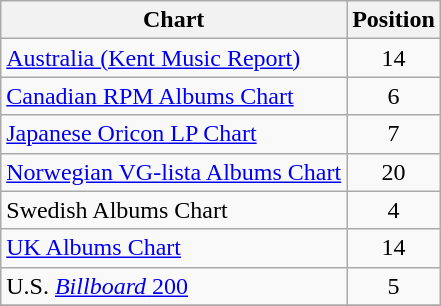<table class="wikitable sortable" style="text-align:center;">
<tr>
<th>Chart</th>
<th>Position</th>
</tr>
<tr>
<td align="left"><a href='#'>Australia (Kent Music Report)</a></td>
<td>14</td>
</tr>
<tr>
<td align="left"><a href='#'>Canadian RPM Albums Chart</a></td>
<td>6</td>
</tr>
<tr>
<td align="left"><a href='#'>Japanese Oricon LP Chart</a></td>
<td>7</td>
</tr>
<tr>
<td align="left"><a href='#'>Norwegian VG-lista Albums Chart</a></td>
<td>20</td>
</tr>
<tr>
<td align="left">Swedish Albums Chart</td>
<td>4</td>
</tr>
<tr>
<td align="left"><a href='#'>UK Albums Chart</a></td>
<td>14</td>
</tr>
<tr>
<td align="left">U.S. <a href='#'><em>Billboard</em> 200</a></td>
<td>5</td>
</tr>
<tr>
</tr>
</table>
